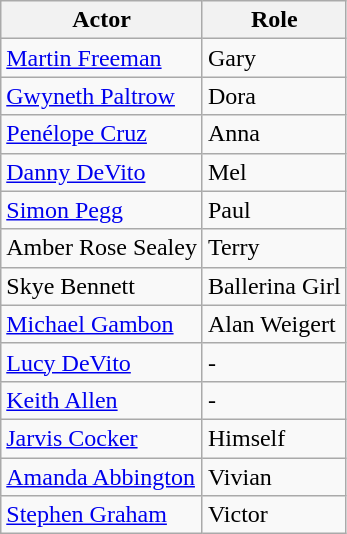<table class="wikitable">
<tr>
<th>Actor</th>
<th>Role</th>
</tr>
<tr>
<td><a href='#'>Martin Freeman</a></td>
<td>Gary</td>
</tr>
<tr>
<td><a href='#'>Gwyneth Paltrow</a></td>
<td>Dora</td>
</tr>
<tr>
<td><a href='#'>Penélope Cruz</a></td>
<td>Anna</td>
</tr>
<tr>
<td><a href='#'>Danny DeVito</a></td>
<td>Mel</td>
</tr>
<tr>
<td><a href='#'>Simon Pegg</a></td>
<td>Paul</td>
</tr>
<tr>
<td>Amber Rose Sealey</td>
<td>Terry</td>
</tr>
<tr>
<td>Skye Bennett</td>
<td>Ballerina Girl</td>
</tr>
<tr>
<td><a href='#'>Michael Gambon</a></td>
<td>Alan Weigert</td>
</tr>
<tr>
<td><a href='#'>Lucy DeVito</a></td>
<td>-</td>
</tr>
<tr>
<td><a href='#'>Keith Allen</a></td>
<td>-</td>
</tr>
<tr>
<td><a href='#'>Jarvis Cocker</a></td>
<td>Himself</td>
</tr>
<tr>
<td><a href='#'>Amanda Abbington</a></td>
<td>Vivian</td>
</tr>
<tr>
<td><a href='#'>Stephen Graham</a></td>
<td>Victor</td>
</tr>
</table>
